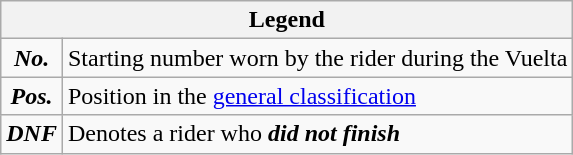<table class="wikitable">
<tr>
<th colspan=2>Legend</th>
</tr>
<tr>
<td align=center><strong><em>No.</em></strong></td>
<td>Starting number worn by the rider during the Vuelta</td>
</tr>
<tr>
<td align=center><strong><em>Pos.</em></strong></td>
<td>Position in the <a href='#'>general classification</a></td>
</tr>
<tr>
<td align=center><strong><em>DNF</em></strong></td>
<td>Denotes a rider who <strong><em>did not finish</em></strong></td>
</tr>
</table>
